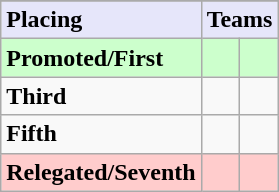<table class=wikitable>
<tr>
</tr>
<tr style="background: #E6E6FA;">
<td><strong>Placing</strong></td>
<td colspan=2 style="text-align:center"><strong>Teams</strong></td>
</tr>
<tr style="background: #ccffcc;">
<td><strong>Promoted/First</strong></td>
<td><strong></strong></td>
<td><strong></strong></td>
</tr>
<tr>
<td><strong>Third</strong></td>
<td></td>
<td></td>
</tr>
<tr>
<td><strong>Fifth</strong></td>
<td></td>
<td></td>
</tr>
<tr style="background: #ffcccc;">
<td><strong>Relegated/Seventh</strong></td>
<td><em></em></td>
<td><em></em></td>
</tr>
</table>
